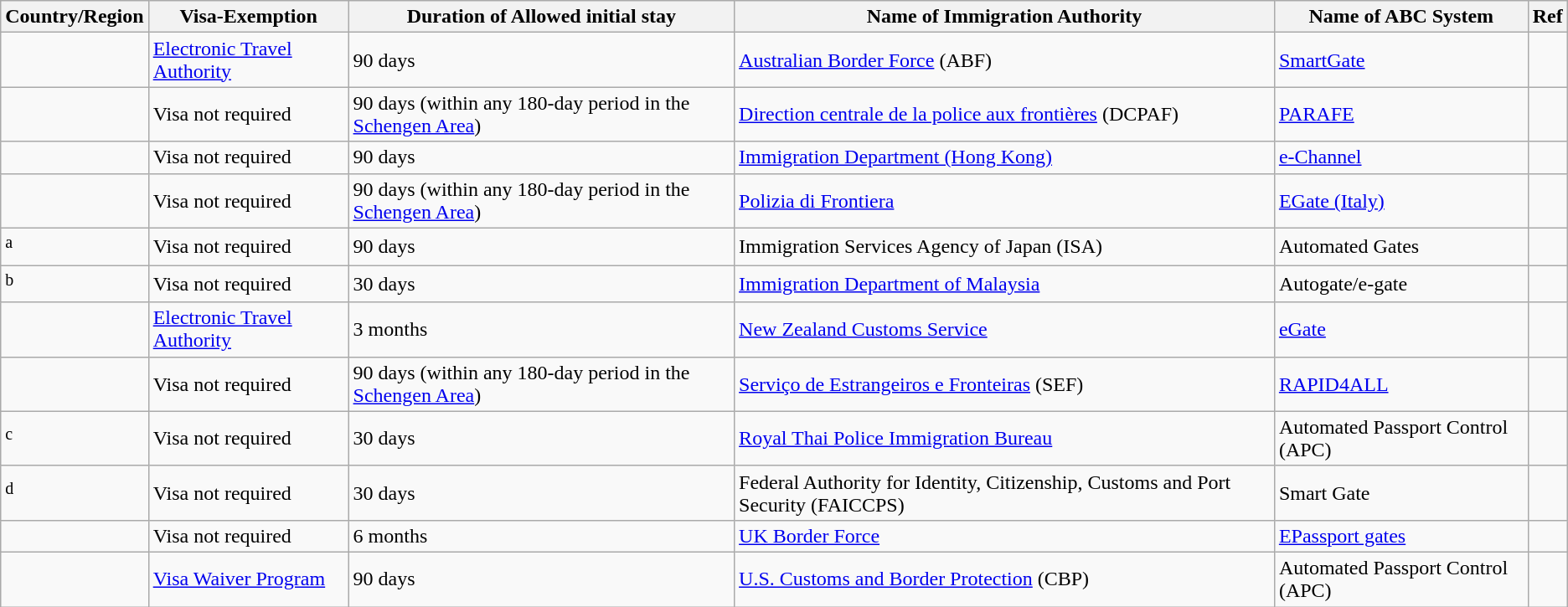<table class="wikitable">
<tr>
<th>Country/Region</th>
<th>Visa-Exemption</th>
<th>Duration of Allowed initial stay</th>
<th>Name of Immigration Authority</th>
<th>Name of ABC System</th>
<th>Ref</th>
</tr>
<tr>
<td></td>
<td><a href='#'>Electronic Travel Authority</a></td>
<td>90 days</td>
<td><a href='#'>Australian Border Force</a> (ABF)</td>
<td><a href='#'>SmartGate</a></td>
<td></td>
</tr>
<tr>
<td></td>
<td>Visa not required</td>
<td>90 days (within any 180-day period in the <a href='#'>Schengen Area</a>)</td>
<td><a href='#'>Direction centrale de la police aux frontières</a> (DCPAF)</td>
<td><a href='#'>PARAFE</a></td>
<td></td>
</tr>
<tr>
<td></td>
<td>Visa not required</td>
<td>90 days</td>
<td><a href='#'>Immigration Department (Hong Kong)</a></td>
<td><a href='#'>e-Channel</a></td>
<td></td>
</tr>
<tr>
<td></td>
<td>Visa not required</td>
<td>90 days (within any 180-day period in the <a href='#'>Schengen Area</a>)</td>
<td><a href='#'>Polizia di Frontiera</a></td>
<td><a href='#'>EGate (Italy)</a></td>
<td></td>
</tr>
<tr>
<td><sup>a</sup></td>
<td>Visa not required</td>
<td>90 days</td>
<td>Immigration Services Agency of Japan (ISA)</td>
<td>Automated Gates</td>
<td></td>
</tr>
<tr>
<td><sup>b</sup></td>
<td>Visa not required</td>
<td>30 days</td>
<td><a href='#'>Immigration Department of Malaysia</a></td>
<td>Autogate/e-gate</td>
<td></td>
</tr>
<tr>
<td></td>
<td><a href='#'>Electronic Travel Authority</a></td>
<td>3 months</td>
<td><a href='#'>New Zealand Customs Service</a></td>
<td><a href='#'>eGate</a></td>
<td></td>
</tr>
<tr>
<td></td>
<td>Visa not required</td>
<td>90 days (within any 180-day period in the <a href='#'>Schengen Area</a>)</td>
<td><a href='#'>Serviço de Estrangeiros e Fronteiras</a> (SEF)</td>
<td><a href='#'>RAPID4ALL</a></td>
<td></td>
</tr>
<tr>
<td><sup>c</sup></td>
<td>Visa not required</td>
<td>30 days</td>
<td><a href='#'>Royal Thai Police Immigration Bureau</a></td>
<td>Automated Passport Control (APC)</td>
<td></td>
</tr>
<tr>
<td><sup>d</sup></td>
<td>Visa not required</td>
<td>30 days</td>
<td>Federal Authority for Identity, Citizenship, Customs and Port Security (FAICCPS)</td>
<td>Smart Gate</td>
<td></td>
</tr>
<tr>
<td></td>
<td>Visa not required</td>
<td>6 months</td>
<td><a href='#'>UK Border Force</a></td>
<td><a href='#'>EPassport gates</a></td>
<td></td>
</tr>
<tr>
<td></td>
<td><a href='#'>Visa Waiver Program</a></td>
<td>90 days</td>
<td><a href='#'>U.S. Customs and Border Protection</a> (CBP)</td>
<td>Automated Passport Control (APC)</td>
<td></td>
</tr>
</table>
